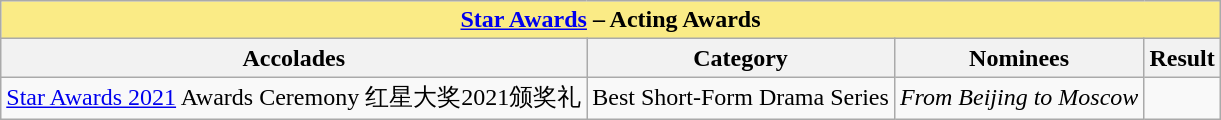<table class="wikitable sortable">
<tr>
<th colspan="4" - style="background:#FAEB86;" align="center"><a href='#'>Star Awards</a> – Acting Awards</th>
</tr>
<tr>
<th>Accolades</th>
<th>Category</th>
<th>Nominees</th>
<th>Result</th>
</tr>
<tr>
<td><a href='#'>Star Awards 2021</a> Awards Ceremony 红星大奖2021颁奖礼</td>
<td>Best Short-Form Drama Series</td>
<td><em>From Beijing to Moscow</em></td>
<td></td>
</tr>
</table>
